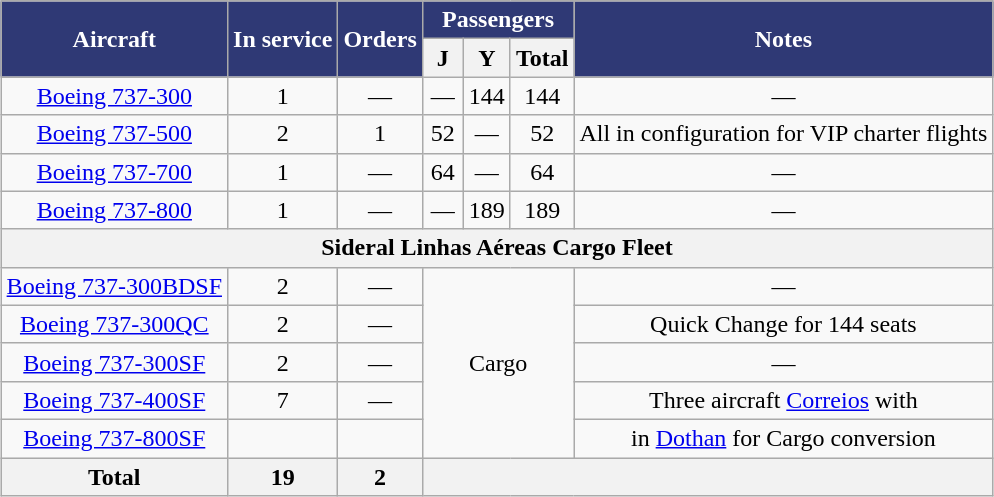<table class="wikitable" style="text-align:center; margin:0.5em auto">
<tr>
<th rowspan=2 style="background:#2f3975; color:white;">Aircraft</th>
<th rowspan=2 style="background:#2f3975; color:white;">In service</th>
<th rowspan=2 style="background:#2f3975; color:white;">Orders</th>
<th colspan=3 style="background:#2f3975; color:white;">Passengers</th>
<th rowspan=2 style="background:#2f3975; color:white;">Notes</th>
</tr>
<tr>
<th style="width:20px;" style="background:#2f3975; color:white;"><abbr>J</abbr></th>
<th style="width:20px;" style="background:#2f3975; color:white;"><abbr>Y</abbr></th>
<th style="width:25px;" style="background:#2f3975; color:white;">Total</th>
</tr>
<tr>
<td><a href='#'>Boeing 737-300</a></td>
<td>1</td>
<td>—</td>
<td>—</td>
<td>144</td>
<td>144</td>
<td>—</td>
</tr>
<tr>
<td><a href='#'>Boeing 737-500</a></td>
<td>2</td>
<td>1</td>
<td>52</td>
<td>—</td>
<td>52</td>
<td>All in  configuration for VIP charter flights</td>
</tr>
<tr>
<td><a href='#'>Boeing 737-700</a></td>
<td>1</td>
<td>—</td>
<td>64</td>
<td>—</td>
<td>64</td>
<td>—</td>
</tr>
<tr>
<td><a href='#'>Boeing 737-800</a></td>
<td>1</td>
<td>—</td>
<td>—</td>
<td>189</td>
<td>189</td>
<td>—</td>
</tr>
<tr 1>
<th colspan=7>Sideral Linhas Aéreas Cargo Fleet</th>
</tr>
<tr>
<td><a href='#'>Boeing 737-300BDSF</a></td>
<td>2</td>
<td>—</td>
<td colspan="3" rowspan="5"><abbr>Cargo</abbr></td>
<td>—</td>
</tr>
<tr>
<td><a href='#'>Boeing 737-300QC</a></td>
<td>2</td>
<td>—</td>
<td>Quick Change for 144  seats</td>
</tr>
<tr>
<td><a href='#'>Boeing 737-300SF</a></td>
<td>2</td>
<td>—</td>
<td>—</td>
</tr>
<tr>
<td><a href='#'>Boeing 737-400SF</a></td>
<td>7</td>
<td>—</td>
<td>Three aircraft  <a href='#'>Correios</a> with </td>
</tr>
<tr 1>
<td><a href='#'>Boeing 737-800SF</a></td>
<td></td>
<td></td>
<td>  in <a href='#'>Dothan</a> for Cargo conversion</td>
</tr>
<tr>
<th>Total</th>
<th>19</th>
<th>2</th>
<th colspan=4></th>
</tr>
</table>
